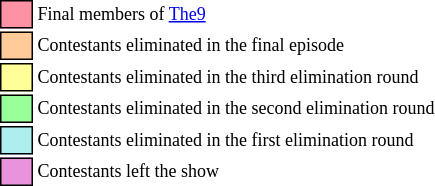<table class="toccolours" style="font-size: 75%; white-space: nowrap;">
<tr>
<td style="background:#FF91A4; border: 1px solid black;">      </td>
<td>Final members of <a href='#'>The9</a></td>
</tr>
<tr>
<td style="background:#FFCC99; border: 1px solid black;">      </td>
<td>Contestants eliminated in the final episode</td>
</tr>
<tr>
<td style="background:#FFFF99; border: 1px solid black;">      </td>
<td>Contestants eliminated in the third elimination round</td>
</tr>
<tr>
<td style="background:#99FF99; border: 1px solid black;">      </td>
<td>Contestants eliminated in the second elimination round</td>
</tr>
<tr>
<td style="background:#AFEEEE; border: 1px solid black;">      </td>
<td>Contestants eliminated in the first elimination round</td>
</tr>
<tr>
<td style="background:#E993DD; border: 1px solid black;">      </td>
<td>Contestants left the show</td>
</tr>
</table>
